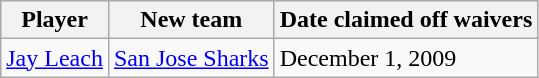<table class="wikitable">
<tr style="text-align:center; background:#ddd;">
<th>Player</th>
<th>New team</th>
<th>Date claimed off waivers</th>
</tr>
<tr>
<td><a href='#'>Jay Leach</a></td>
<td><a href='#'>San Jose Sharks</a></td>
<td>December 1, 2009</td>
</tr>
</table>
